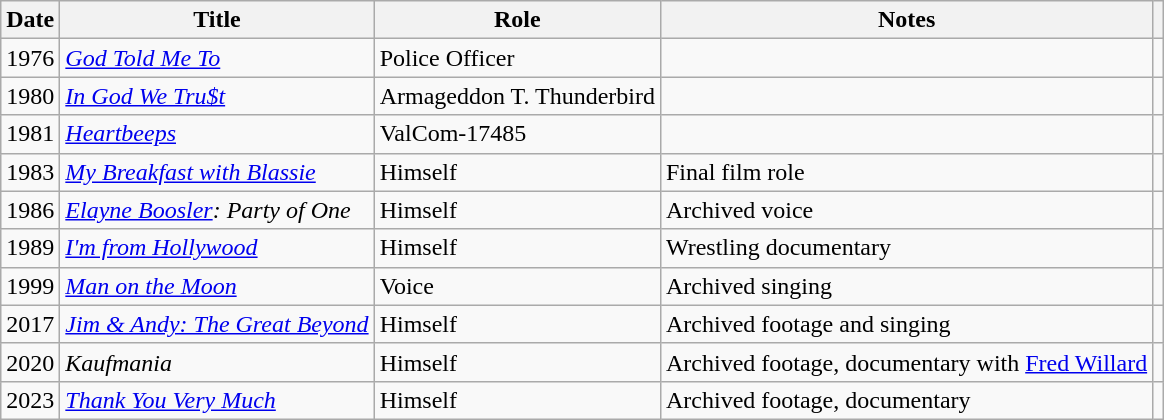<table class="wikitable sortable">
<tr>
<th>Date</th>
<th>Title</th>
<th>Role</th>
<th class="unsortable">Notes</th>
<th class="unsortable"></th>
</tr>
<tr>
<td>1976</td>
<td><em><a href='#'>God Told Me To</a></em></td>
<td>Police Officer</td>
<td></td>
<td style="text-align: center;"></td>
</tr>
<tr>
<td>1980</td>
<td><em><a href='#'>In God We Tru$t</a></em></td>
<td>Armageddon T. Thunderbird</td>
<td></td>
<td style="text-align: center;"></td>
</tr>
<tr>
<td>1981</td>
<td><em><a href='#'>Heartbeeps</a></em></td>
<td>ValCom-17485</td>
<td></td>
<td style="text-align: center;"></td>
</tr>
<tr>
<td>1983</td>
<td><em><a href='#'>My Breakfast with Blassie</a></em></td>
<td>Himself</td>
<td>Final film role</td>
<td style="text-align: center;"></td>
</tr>
<tr>
<td>1986</td>
<td><em><a href='#'>Elayne Boosler</a>: Party of One</em></td>
<td>Himself</td>
<td>Archived voice</td>
<td style="text-align: center;"></td>
</tr>
<tr>
<td>1989</td>
<td><em><a href='#'>I'm from Hollywood</a></em></td>
<td>Himself</td>
<td>Wrestling documentary</td>
<td style="text-align: center;"></td>
</tr>
<tr>
<td>1999</td>
<td><em><a href='#'>Man on the Moon</a></em></td>
<td>Voice</td>
<td>Archived singing</td>
<td style="text-align: center;"></td>
</tr>
<tr>
<td>2017</td>
<td><em><a href='#'>Jim & Andy: The Great Beyond</a></em></td>
<td>Himself</td>
<td>Archived footage and singing</td>
<td style="text-align: center;"></td>
</tr>
<tr>
<td>2020</td>
<td><em>Kaufmania</em></td>
<td>Himself</td>
<td>Archived footage, documentary with <a href='#'>Fred Willard</a></td>
<td style="text-align: center;"></td>
</tr>
<tr>
<td>2023</td>
<td><em><a href='#'>Thank You Very Much</a></em></td>
<td>Himself</td>
<td>Archived footage, documentary</td>
<td style="text-align: center;"></td>
</tr>
</table>
